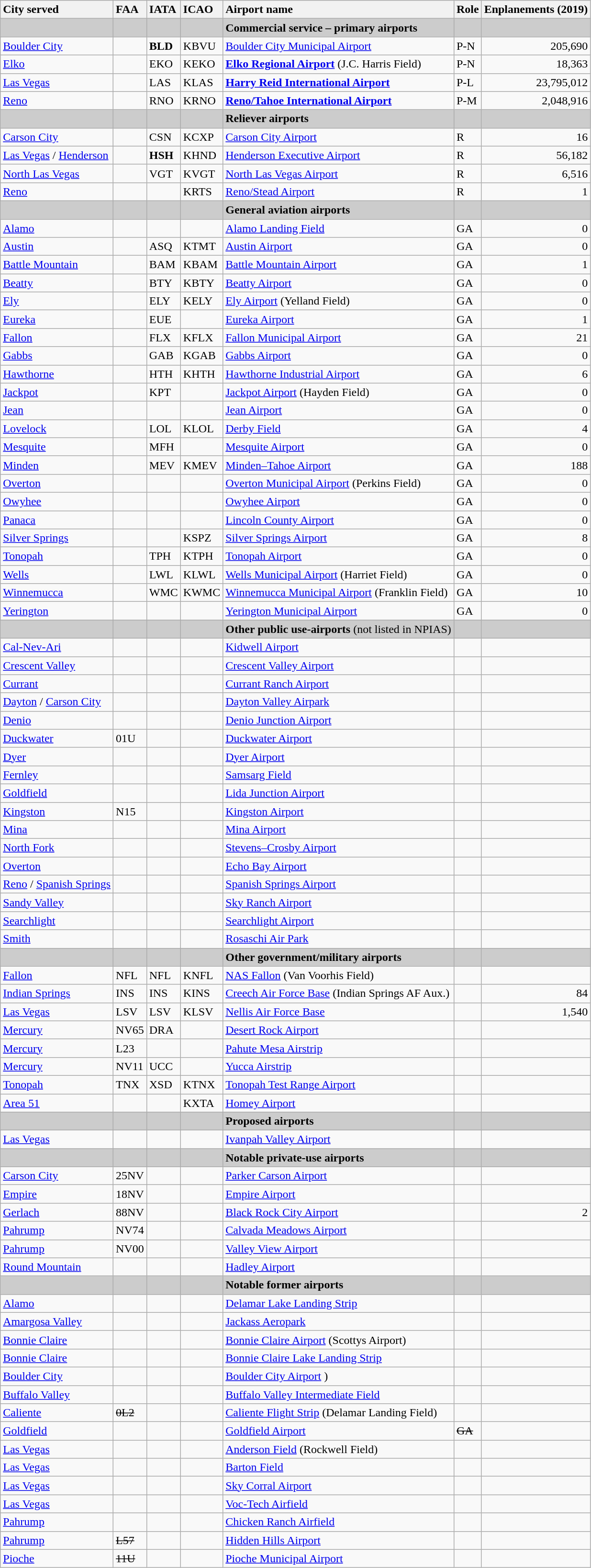<table class="wikitable sortable">
<tr valign=baseline>
<th style="white-space:nowrap; text-align:left;">City served</th>
<th style="white-space:nowrap; text-align:left;">FAA</th>
<th style="white-space:nowrap; text-align:left;">IATA</th>
<th style="white-space:nowrap; text-align:left;">ICAO</th>
<th style="white-space:nowrap; text-align:left;">Airport name</th>
<th style="white-space:nowrap; text-align:left;">Role</th>
<th style="white-space:nowrap; text-align:right;">Enplanements (2019)</th>
</tr>
<tr style="background:#CCCCCC;">
<td></td>
<td></td>
<td></td>
<td></td>
<td><strong>Commercial service – primary airports</strong></td>
<td></td>
<td><br><onlyinclude></td>
</tr>
<tr valign=top>
<td><a href='#'>Boulder City</a></td>
<td></td>
<td><strong>BLD</strong></td>
<td>KBVU</td>
<td><a href='#'>Boulder City Municipal Airport</a></td>
<td>P-N</td>
<td align=right>205,690</td>
</tr>
<tr valign=top>
<td><a href='#'>Elko</a></td>
<td></td>
<td>EKO</td>
<td>KEKO</td>
<td><strong><a href='#'>Elko Regional Airport</a></strong> (J.C. Harris Field)</td>
<td>P-N</td>
<td align=right>18,363</td>
</tr>
<tr valign=top>
<td><a href='#'>Las Vegas</a></td>
<td></td>
<td>LAS</td>
<td>KLAS</td>
<td><strong><a href='#'>Harry Reid International Airport</a></strong></td>
<td>P-L</td>
<td align=right>23,795,012</td>
</tr>
<tr valign=top>
<td><a href='#'>Reno</a></td>
<td></td>
<td>RNO</td>
<td>KRNO</td>
<td><strong><a href='#'>Reno/Tahoe International Airport</a></strong></td>
<td>P-M</td>
<td align=right>2,048,916<br></onlyinclude></td>
</tr>
<tr style="background:#CCCCCC;">
<td></td>
<td></td>
<td></td>
<td></td>
<td><strong>Reliever airports</strong></td>
<td></td>
<td></td>
</tr>
<tr valign=top>
<td><a href='#'>Carson City</a></td>
<td></td>
<td>CSN</td>
<td>KCXP</td>
<td><a href='#'>Carson City Airport</a></td>
<td>R</td>
<td align=right>16</td>
</tr>
<tr valign=top>
<td><a href='#'>Las Vegas</a> / <a href='#'>Henderson</a></td>
<td></td>
<td><strong>HSH</strong></td>
<td>KHND</td>
<td><a href='#'>Henderson Executive Airport</a></td>
<td>R</td>
<td align=right>56,182</td>
</tr>
<tr valign=top>
<td><a href='#'>North Las Vegas</a></td>
<td></td>
<td>VGT</td>
<td>KVGT</td>
<td><a href='#'>North Las Vegas Airport</a></td>
<td>R</td>
<td align=right>6,516</td>
</tr>
<tr valign=top>
<td><a href='#'>Reno</a></td>
<td></td>
<td></td>
<td>KRTS</td>
<td><a href='#'>Reno/Stead Airport</a></td>
<td>R</td>
<td align=right>1</td>
</tr>
<tr style="background:#CCCCCC;">
<td></td>
<td></td>
<td></td>
<td></td>
<td><strong>General aviation airports</strong></td>
<td></td>
<td></td>
</tr>
<tr valign=top>
<td><a href='#'>Alamo</a></td>
<td></td>
<td></td>
<td></td>
<td><a href='#'>Alamo Landing Field</a></td>
<td>GA</td>
<td align=right>0</td>
</tr>
<tr valign=top>
<td><a href='#'>Austin</a></td>
<td> </td>
<td>ASQ</td>
<td>KTMT</td>
<td><a href='#'>Austin Airport</a></td>
<td>GA</td>
<td align=right>0</td>
</tr>
<tr valign=top>
<td><a href='#'>Battle Mountain</a></td>
<td></td>
<td>BAM</td>
<td>KBAM</td>
<td><a href='#'>Battle Mountain Airport</a></td>
<td>GA</td>
<td align=right>1</td>
</tr>
<tr valign=top>
<td><a href='#'>Beatty</a></td>
<td></td>
<td>BTY</td>
<td>KBTY</td>
<td><a href='#'>Beatty Airport</a></td>
<td>GA</td>
<td align=right>0</td>
</tr>
<tr valign=top>
<td><a href='#'>Ely</a></td>
<td></td>
<td>ELY</td>
<td>KELY</td>
<td><a href='#'>Ely Airport</a> (Yelland Field)</td>
<td>GA</td>
<td align=right>0</td>
</tr>
<tr valign=top>
<td><a href='#'>Eureka</a></td>
<td></td>
<td>EUE</td>
<td></td>
<td><a href='#'>Eureka Airport</a></td>
<td>GA</td>
<td align=right>1</td>
</tr>
<tr valign=top>
<td><a href='#'>Fallon</a></td>
<td></td>
<td>FLX</td>
<td>KFLX</td>
<td><a href='#'>Fallon Municipal Airport</a></td>
<td>GA</td>
<td align=right>21</td>
</tr>
<tr valign=top>
<td><a href='#'>Gabbs</a></td>
<td></td>
<td>GAB</td>
<td>KGAB</td>
<td><a href='#'>Gabbs Airport</a></td>
<td>GA</td>
<td align=right>0</td>
</tr>
<tr valign=top>
<td><a href='#'>Hawthorne</a></td>
<td></td>
<td>HTH</td>
<td>KHTH</td>
<td><a href='#'>Hawthorne Industrial Airport</a> </td>
<td>GA</td>
<td align=right>6</td>
</tr>
<tr valign=top>
<td><a href='#'>Jackpot</a></td>
<td></td>
<td>KPT</td>
<td></td>
<td><a href='#'>Jackpot Airport</a> (Hayden Field)</td>
<td>GA</td>
<td align=right>0</td>
</tr>
<tr valign=top>
<td><a href='#'>Jean</a></td>
<td></td>
<td></td>
<td></td>
<td><a href='#'>Jean Airport</a></td>
<td>GA</td>
<td align=right>0</td>
</tr>
<tr valign=top>
<td><a href='#'>Lovelock</a></td>
<td></td>
<td>LOL</td>
<td>KLOL</td>
<td><a href='#'>Derby Field</a></td>
<td>GA</td>
<td align=right>4</td>
</tr>
<tr valign=top>
<td><a href='#'>Mesquite</a></td>
<td></td>
<td>MFH</td>
<td></td>
<td><a href='#'>Mesquite Airport</a></td>
<td>GA</td>
<td align=right>0</td>
</tr>
<tr valign=top>
<td><a href='#'>Minden</a></td>
<td></td>
<td>MEV</td>
<td>KMEV</td>
<td><a href='#'>Minden–Tahoe Airport</a></td>
<td>GA</td>
<td align=right>188</td>
</tr>
<tr valign=top>
<td><a href='#'>Overton</a></td>
<td></td>
<td></td>
<td></td>
<td><a href='#'>Overton Municipal Airport</a> (Perkins Field)</td>
<td>GA</td>
<td align=right>0</td>
</tr>
<tr valign=top>
<td><a href='#'>Owyhee</a></td>
<td></td>
<td></td>
<td></td>
<td><a href='#'>Owyhee Airport</a></td>
<td>GA</td>
<td align=right>0</td>
</tr>
<tr valign=top>
<td><a href='#'>Panaca</a></td>
<td></td>
<td></td>
<td></td>
<td><a href='#'>Lincoln County Airport</a></td>
<td>GA</td>
<td align=right>0</td>
</tr>
<tr valign=top>
<td><a href='#'>Silver Springs</a></td>
<td> </td>
<td></td>
<td>KSPZ</td>
<td><a href='#'>Silver Springs Airport</a></td>
<td>GA</td>
<td align=right>8</td>
</tr>
<tr valign=top>
<td><a href='#'>Tonopah</a></td>
<td></td>
<td>TPH</td>
<td>KTPH</td>
<td><a href='#'>Tonopah Airport</a></td>
<td>GA</td>
<td align=right>0</td>
</tr>
<tr valign=top>
<td><a href='#'>Wells</a></td>
<td></td>
<td>LWL</td>
<td>KLWL</td>
<td><a href='#'>Wells Municipal Airport</a> (Harriet Field)</td>
<td>GA</td>
<td align=right>0</td>
</tr>
<tr valign=top>
<td><a href='#'>Winnemucca</a></td>
<td></td>
<td>WMC</td>
<td>KWMC</td>
<td><a href='#'>Winnemucca Municipal Airport</a> (Franklin Field)</td>
<td>GA</td>
<td align=right>10</td>
</tr>
<tr valign=top>
<td><a href='#'>Yerington</a></td>
<td></td>
<td></td>
<td></td>
<td><a href='#'>Yerington Municipal Airport</a></td>
<td>GA</td>
<td align=right>0</td>
</tr>
<tr style="background:#CCCCCC;">
<td></td>
<td></td>
<td></td>
<td></td>
<td><strong>Other public use-airports</strong> (not listed in NPIAS)</td>
<td></td>
<td></td>
</tr>
<tr valign=top>
<td><a href='#'>Cal-Nev-Ari</a></td>
<td></td>
<td></td>
<td></td>
<td><a href='#'>Kidwell Airport</a></td>
<td></td>
<td></td>
</tr>
<tr valign=top>
<td><a href='#'>Crescent Valley</a></td>
<td></td>
<td></td>
<td></td>
<td><a href='#'>Crescent Valley Airport</a></td>
<td></td>
<td></td>
</tr>
<tr valign=top>
<td><a href='#'>Currant</a></td>
<td></td>
<td></td>
<td></td>
<td><a href='#'>Currant Ranch Airport</a></td>
<td></td>
<td></td>
</tr>
<tr valign=top>
<td><a href='#'>Dayton</a> / <a href='#'>Carson City</a></td>
<td></td>
<td></td>
<td></td>
<td><a href='#'>Dayton Valley Airpark</a></td>
<td></td>
<td></td>
</tr>
<tr valign=top>
<td><a href='#'>Denio</a></td>
<td></td>
<td></td>
<td></td>
<td><a href='#'>Denio Junction Airport</a></td>
<td></td>
<td></td>
</tr>
<tr valign=top>
<td><a href='#'>Duckwater</a></td>
<td>01U</td>
<td></td>
<td></td>
<td><a href='#'>Duckwater Airport</a></td>
<td></td>
<td></td>
</tr>
<tr valign=top>
<td><a href='#'>Dyer</a></td>
<td></td>
<td></td>
<td></td>
<td><a href='#'>Dyer Airport</a></td>
<td></td>
<td></td>
</tr>
<tr valign=top>
<td><a href='#'>Fernley</a></td>
<td></td>
<td></td>
<td></td>
<td><a href='#'>Samsarg Field</a></td>
<td></td>
<td></td>
</tr>
<tr valign=top>
<td><a href='#'>Goldfield</a></td>
<td></td>
<td></td>
<td></td>
<td><a href='#'>Lida Junction Airport</a></td>
<td></td>
<td></td>
</tr>
<tr valign=top>
<td><a href='#'>Kingston</a></td>
<td>N15</td>
<td></td>
<td></td>
<td><a href='#'>Kingston Airport</a></td>
<td></td>
<td></td>
</tr>
<tr valign=top>
<td><a href='#'>Mina</a></td>
<td></td>
<td></td>
<td></td>
<td><a href='#'>Mina Airport</a></td>
<td></td>
<td></td>
</tr>
<tr valign=top>
<td><a href='#'>North Fork</a></td>
<td></td>
<td></td>
<td></td>
<td><a href='#'>Stevens–Crosby Airport</a></td>
<td></td>
<td></td>
</tr>
<tr valign=top>
<td><a href='#'>Overton</a></td>
<td></td>
<td></td>
<td></td>
<td><a href='#'>Echo Bay Airport</a></td>
<td></td>
<td></td>
</tr>
<tr valign=top>
<td><a href='#'>Reno</a> / <a href='#'>Spanish Springs</a></td>
<td></td>
<td></td>
<td></td>
<td><a href='#'>Spanish Springs Airport</a></td>
<td></td>
<td></td>
</tr>
<tr valign=top>
<td><a href='#'>Sandy Valley</a></td>
<td></td>
<td></td>
<td></td>
<td><a href='#'>Sky Ranch Airport</a></td>
<td></td>
<td></td>
</tr>
<tr valign=top>
<td><a href='#'>Searchlight</a></td>
<td></td>
<td></td>
<td></td>
<td><a href='#'>Searchlight Airport</a></td>
<td></td>
<td></td>
</tr>
<tr valign=top>
<td><a href='#'>Smith</a></td>
<td></td>
<td></td>
<td></td>
<td><a href='#'>Rosaschi Air Park</a></td>
<td></td>
<td></td>
</tr>
<tr style="background:#CCCCCC;">
<td></td>
<td></td>
<td></td>
<td></td>
<td><strong>Other government/military airports</strong></td>
<td></td>
<td></td>
</tr>
<tr valign=top>
<td><a href='#'>Fallon</a></td>
<td>NFL</td>
<td>NFL</td>
<td>KNFL</td>
<td><a href='#'>NAS Fallon</a> (Van Voorhis Field)</td>
<td></td>
<td></td>
</tr>
<tr valign=top>
<td><a href='#'>Indian Springs</a></td>
<td>INS</td>
<td>INS</td>
<td>KINS</td>
<td><a href='#'>Creech Air Force Base</a> (Indian Springs AF Aux.)</td>
<td></td>
<td align=right>84</td>
</tr>
<tr valign=top>
<td><a href='#'>Las Vegas</a></td>
<td>LSV</td>
<td>LSV</td>
<td>KLSV</td>
<td><a href='#'>Nellis Air Force Base</a></td>
<td></td>
<td align=right>1,540</td>
</tr>
<tr valign=top>
<td><a href='#'>Mercury</a></td>
<td>NV65 </td>
<td>DRA</td>
<td></td>
<td><a href='#'>Desert Rock Airport</a> </td>
<td></td>
<td></td>
</tr>
<tr valign=top>
<td><a href='#'>Mercury</a></td>
<td>L23</td>
<td></td>
<td></td>
<td><a href='#'>Pahute Mesa Airstrip</a> </td>
<td></td>
<td></td>
</tr>
<tr valign=top>
<td><a href='#'>Mercury</a></td>
<td>NV11</td>
<td>UCC</td>
<td></td>
<td><a href='#'>Yucca Airstrip</a> </td>
<td></td>
<td></td>
</tr>
<tr valign=top>
<td><a href='#'>Tonopah</a></td>
<td>TNX</td>
<td>XSD</td>
<td>KTNX</td>
<td><a href='#'>Tonopah Test Range Airport</a></td>
<td></td>
<td></td>
</tr>
<tr valign=top>
<td><a href='#'>Area 51</a></td>
<td></td>
<td></td>
<td>KXTA </td>
<td><a href='#'>Homey Airport</a></td>
<td></td>
<td></td>
</tr>
<tr style="background:#CCCCCC;">
<td></td>
<td></td>
<td></td>
<td></td>
<td><strong>Proposed airports</strong></td>
<td></td>
<td></td>
</tr>
<tr valign=top>
<td><a href='#'>Las Vegas</a></td>
<td></td>
<td></td>
<td></td>
<td><a href='#'>Ivanpah Valley Airport</a></td>
<td></td>
<td></td>
</tr>
<tr style="background:#CCCCCC;">
<td></td>
<td></td>
<td></td>
<td></td>
<td><strong>Notable private-use airports</strong></td>
<td></td>
<td></td>
</tr>
<tr valign=top>
<td><a href='#'>Carson City</a></td>
<td>25NV </td>
<td></td>
<td></td>
<td><a href='#'>Parker Carson Airport</a> </td>
<td></td>
<td></td>
</tr>
<tr valign=top>
<td><a href='#'>Empire</a></td>
<td>18NV </td>
<td></td>
<td></td>
<td><a href='#'>Empire Airport</a></td>
<td></td>
<td></td>
</tr>
<tr valign=top>
<td><a href='#'>Gerlach</a></td>
<td>88NV</td>
<td></td>
<td></td>
<td><a href='#'>Black Rock City Airport</a> </td>
<td></td>
<td align=right>2</td>
</tr>
<tr valign=top>
<td><a href='#'>Pahrump</a></td>
<td>NV74</td>
<td></td>
<td></td>
<td><a href='#'>Calvada Meadows Airport</a></td>
<td></td>
<td></td>
</tr>
<tr valign=top>
<td><a href='#'>Pahrump</a></td>
<td>NV00</td>
<td></td>
<td></td>
<td><a href='#'>Valley View Airport</a></td>
<td></td>
<td></td>
</tr>
<tr valign=top>
<td><a href='#'>Round Mountain</a></td>
<td> </td>
<td></td>
<td></td>
<td><a href='#'>Hadley Airport</a> </td>
<td></td>
<td></td>
</tr>
<tr style="background:#CCCCCC;">
<td></td>
<td></td>
<td></td>
<td></td>
<td><strong>Notable former airports</strong></td>
<td></td>
<td></td>
</tr>
<tr valign=top>
<td><a href='#'>Alamo</a></td>
<td></td>
<td></td>
<td></td>
<td><a href='#'>Delamar Lake Landing Strip</a></td>
<td></td>
<td></td>
</tr>
<tr valign=top>
<td><a href='#'>Amargosa Valley</a></td>
<td><s></s></td>
<td></td>
<td></td>
<td><a href='#'>Jackass Aeropark</a> </td>
<td></td>
<td></td>
</tr>
<tr valign=top>
<td><a href='#'>Bonnie Claire</a></td>
<td></td>
<td></td>
<td></td>
<td><a href='#'>Bonnie Claire Airport</a> (Scottys Airport) </td>
<td></td>
<td></td>
</tr>
<tr valign=top>
<td><a href='#'>Bonnie Claire</a></td>
<td></td>
<td></td>
<td></td>
<td><a href='#'>Bonnie Claire Lake Landing Strip</a> </td>
<td></td>
<td></td>
</tr>
<tr valign=top>
<td><a href='#'>Boulder City</a></td>
<td></td>
<td></td>
<td></td>
<td><a href='#'>Boulder City Airport</a> )</td>
<td></td>
<td></td>
</tr>
<tr valign=top>
<td><a href='#'>Buffalo Valley</a></td>
<td></td>
<td></td>
<td></td>
<td><a href='#'>Buffalo Valley Intermediate Field</a> </td>
<td></td>
<td></td>
</tr>
<tr valign=top>
<td><a href='#'>Caliente</a></td>
<td><s>0L2</s></td>
<td></td>
<td></td>
<td><a href='#'>Caliente Flight Strip</a> (Delamar Landing Field) </td>
<td></td>
<td></td>
</tr>
<tr valign=top>
<td><a href='#'>Goldfield</a></td>
<td><s></s></td>
<td></td>
<td></td>
<td><a href='#'>Goldfield Airport</a> </td>
<td><s>GA</s></td>
<td></td>
</tr>
<tr valign=top>
<td><a href='#'>Las Vegas</a></td>
<td></td>
<td></td>
<td></td>
<td><a href='#'>Anderson Field</a> (Rockwell Field) </td>
<td></td>
<td></td>
</tr>
<tr valign=top>
<td><a href='#'>Las Vegas</a></td>
<td></td>
<td></td>
<td></td>
<td><a href='#'>Barton Field</a> </td>
<td></td>
<td></td>
</tr>
<tr valign=top>
<td><a href='#'>Las Vegas</a></td>
<td></td>
<td></td>
<td></td>
<td><a href='#'>Sky Corral Airport</a> </td>
<td></td>
<td></td>
</tr>
<tr valign=top>
<td><a href='#'>Las Vegas</a></td>
<td></td>
<td></td>
<td></td>
<td><a href='#'>Voc-Tech Airfield</a> </td>
<td></td>
<td></td>
</tr>
<tr valign=top>
<td><a href='#'>Pahrump</a></td>
<td></td>
<td></td>
<td></td>
<td><a href='#'>Chicken Ranch Airfield</a> </td>
<td></td>
<td></td>
</tr>
<tr valign=top>
<td><a href='#'>Pahrump</a></td>
<td><s>L57</s></td>
<td></td>
<td></td>
<td><a href='#'>Hidden Hills Airport</a></td>
<td></td>
<td></td>
</tr>
<tr valign=top>
<td><a href='#'>Pioche</a></td>
<td><s>11U</s></td>
<td></td>
<td></td>
<td><a href='#'>Pioche Municipal Airport</a> </td>
<td></td>
<td></td>
</tr>
</table>
